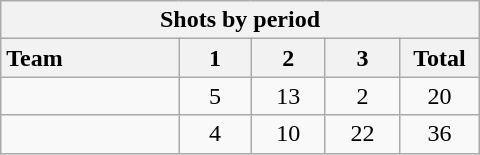<table class="wikitable" style="width:20em; text-align:right;">
<tr>
<th colspan="6">Shots by period</th>
</tr>
<tr>
<th style="width:8em; text-align:left;">Team</th>
<th style="width:3em;">1</th>
<th style="width:3em;">2</th>
<th style="width:3em;">3</th>
<th style="width:3em;">Total</th>
</tr>
<tr>
<td style="text-align:left;"></td>
<td style="text-align:center;">5</td>
<td style="text-align:center;">13</td>
<td style="text-align:center;">2</td>
<td style="text-align:center;">20</td>
</tr>
<tr>
<td style="text-align:left;"></td>
<td style="text-align:center;">4</td>
<td style="text-align:center;">10</td>
<td = style="text-align:center;">22</td>
<td style="text-align:center;">36</td>
</tr>
</table>
